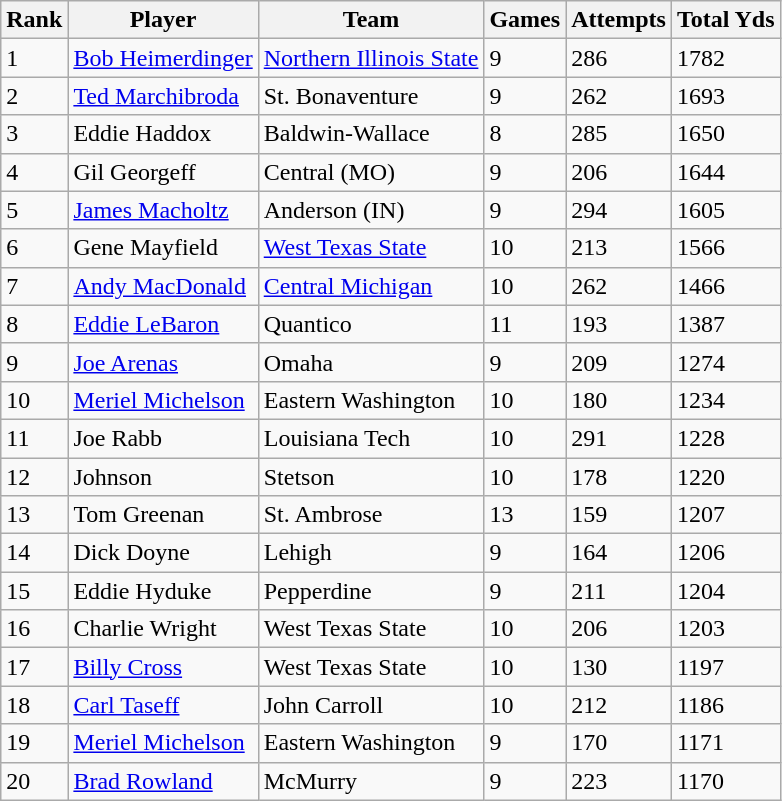<table class="wikitable sortable">
<tr>
<th>Rank</th>
<th>Player</th>
<th>Team</th>
<th>Games</th>
<th>Attempts</th>
<th>Total Yds</th>
</tr>
<tr>
<td>1</td>
<td><a href='#'>Bob Heimerdinger</a></td>
<td><a href='#'>Northern Illinois State</a></td>
<td>9</td>
<td>286</td>
<td>1782</td>
</tr>
<tr>
<td>2</td>
<td><a href='#'>Ted Marchibroda</a></td>
<td>St. Bonaventure</td>
<td>9</td>
<td>262</td>
<td>1693</td>
</tr>
<tr>
<td>3</td>
<td>Eddie Haddox</td>
<td>Baldwin-Wallace</td>
<td>8</td>
<td>285</td>
<td>1650</td>
</tr>
<tr>
<td>4</td>
<td>Gil Georgeff</td>
<td>Central (MO)</td>
<td>9</td>
<td>206</td>
<td>1644</td>
</tr>
<tr>
<td>5</td>
<td><a href='#'>James Macholtz</a></td>
<td>Anderson (IN)</td>
<td>9</td>
<td>294</td>
<td>1605</td>
</tr>
<tr>
<td>6</td>
<td>Gene Mayfield</td>
<td><a href='#'>West Texas State</a></td>
<td>10</td>
<td>213</td>
<td>1566</td>
</tr>
<tr>
<td>7</td>
<td><a href='#'>Andy MacDonald</a></td>
<td><a href='#'>Central Michigan</a></td>
<td>10</td>
<td>262</td>
<td>1466</td>
</tr>
<tr>
<td>8</td>
<td><a href='#'>Eddie LeBaron</a></td>
<td>Quantico</td>
<td>11</td>
<td>193</td>
<td>1387</td>
</tr>
<tr>
<td>9</td>
<td><a href='#'>Joe Arenas</a></td>
<td>Omaha</td>
<td>9</td>
<td>209</td>
<td>1274</td>
</tr>
<tr>
<td>10</td>
<td><a href='#'>Meriel Michelson</a></td>
<td>Eastern Washington</td>
<td>10</td>
<td>180</td>
<td>1234</td>
</tr>
<tr>
<td>11</td>
<td>Joe Rabb</td>
<td>Louisiana Tech</td>
<td>10</td>
<td>291</td>
<td>1228</td>
</tr>
<tr>
<td>12</td>
<td>Johnson</td>
<td>Stetson</td>
<td>10</td>
<td>178</td>
<td>1220</td>
</tr>
<tr>
<td>13</td>
<td>Tom Greenan</td>
<td>St. Ambrose</td>
<td>13</td>
<td>159</td>
<td>1207</td>
</tr>
<tr>
<td>14</td>
<td>Dick Doyne</td>
<td>Lehigh</td>
<td>9</td>
<td>164</td>
<td>1206</td>
</tr>
<tr>
<td>15</td>
<td>Eddie Hyduke</td>
<td>Pepperdine</td>
<td>9</td>
<td>211</td>
<td>1204</td>
</tr>
<tr>
<td>16</td>
<td>Charlie Wright</td>
<td>West Texas State</td>
<td>10</td>
<td>206</td>
<td>1203</td>
</tr>
<tr>
<td>17</td>
<td><a href='#'>Billy Cross</a></td>
<td>West Texas State</td>
<td>10</td>
<td>130</td>
<td>1197</td>
</tr>
<tr>
<td>18</td>
<td><a href='#'>Carl Taseff</a></td>
<td>John Carroll</td>
<td>10</td>
<td>212</td>
<td>1186</td>
</tr>
<tr>
<td>19</td>
<td><a href='#'>Meriel Michelson</a></td>
<td>Eastern Washington</td>
<td>9</td>
<td>170</td>
<td>1171</td>
</tr>
<tr>
<td>20</td>
<td><a href='#'>Brad Rowland</a></td>
<td>McMurry</td>
<td>9</td>
<td>223</td>
<td>1170</td>
</tr>
</table>
